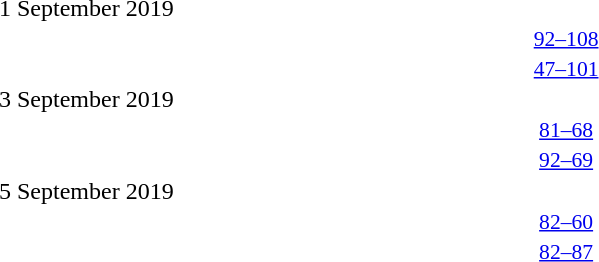<table style="width:100%;" cellspacing="1">
<tr>
<th width=25%></th>
<th width=2%></th>
<th width=6%></th>
<th width=2%></th>
<th width=25%></th>
</tr>
<tr>
<td>1 September 2019</td>
</tr>
<tr style=font-size:90%>
<td align=right></td>
<td></td>
<td align=center><a href='#'>92–108</a></td>
<td></td>
<td></td>
<td></td>
</tr>
<tr style=font-size:90%>
<td align=right></td>
<td></td>
<td align=center><a href='#'>47–101</a></td>
<td></td>
<td></td>
<td></td>
</tr>
<tr>
<td>3 September 2019</td>
</tr>
<tr style=font-size:90%>
<td align=right></td>
<td></td>
<td align=center><a href='#'>81–68</a></td>
<td></td>
<td></td>
<td></td>
</tr>
<tr style=font-size:90%>
<td align=right></td>
<td></td>
<td align=center><a href='#'>92–69</a></td>
<td></td>
<td></td>
<td></td>
</tr>
<tr>
<td>5 September 2019</td>
</tr>
<tr style=font-size:90%>
<td align=right></td>
<td></td>
<td align=center><a href='#'>82–60</a></td>
<td></td>
<td></td>
<td></td>
</tr>
<tr style=font-size:90%>
<td align=right></td>
<td></td>
<td align=center><a href='#'>82–87</a></td>
<td></td>
<td></td>
<td></td>
</tr>
</table>
